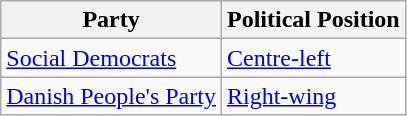<table class="wikitable mw-collapsible mw-collapsed">
<tr>
<th>Party</th>
<th>Political Position</th>
</tr>
<tr>
<td><a href='#'>Social Democrats</a></td>
<td><a href='#'>Centre-left</a></td>
</tr>
<tr>
<td><a href='#'>Danish People's Party</a></td>
<td><a href='#'>Right-wing</a></td>
</tr>
</table>
